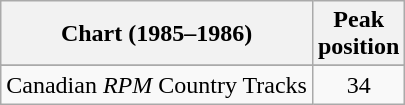<table class="wikitable sortable">
<tr>
<th align="left">Chart (1985–1986)</th>
<th align="center">Peak<br>position</th>
</tr>
<tr>
</tr>
<tr>
<td align="left">Canadian <em>RPM</em> Country Tracks</td>
<td align="center">34</td>
</tr>
</table>
